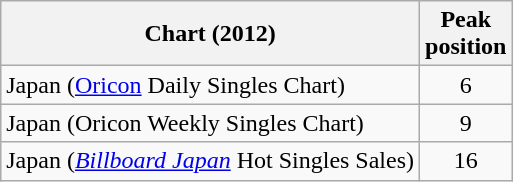<table class="wikitable sortable" border="1">
<tr>
<th>Chart (2012)</th>
<th>Peak<br>position</th>
</tr>
<tr>
<td>Japan (<a href='#'>Oricon</a> Daily Singles Chart)</td>
<td style="text-align:center;">6</td>
</tr>
<tr>
<td>Japan (Oricon Weekly Singles Chart)</td>
<td style="text-align:center;">9</td>
</tr>
<tr>
<td>Japan (<em><a href='#'>Billboard Japan</a></em> Hot Singles Sales)</td>
<td style="text-align:center;">16</td>
</tr>
</table>
